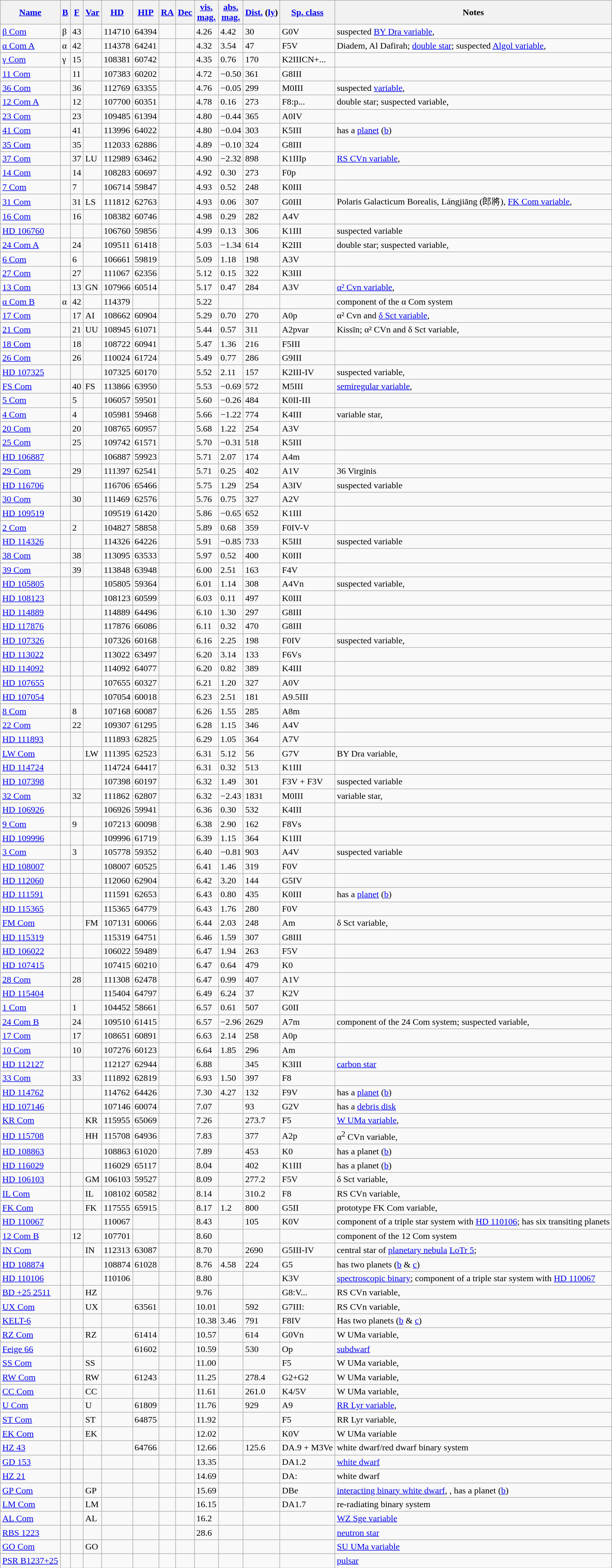<table class="wikitable sortable sticky-header">
<tr>
<th><a href='#'>Name</a></th>
<th><a href='#'>B</a></th>
<th><a href='#'>F</a></th>
<th><a href='#'>Var</a></th>
<th><a href='#'>HD</a></th>
<th><a href='#'>HIP</a></th>
<th><a href='#'>RA</a></th>
<th><a href='#'>Dec</a></th>
<th><a href='#'>vis.<br>mag.</a></th>
<th><a href='#'>abs.<br>mag.</a></th>
<th><a href='#'>Dist.</a> (<a href='#'>ly</a>)</th>
<th><a href='#'>Sp. class</a></th>
<th>Notes</th>
</tr>
<tr>
<td><a href='#'>β Com</a></td>
<td>β</td>
<td>43</td>
<td></td>
<td>114710</td>
<td>64394</td>
<td></td>
<td></td>
<td>4.26</td>
<td>4.42</td>
<td>30</td>
<td>G0V</td>
<td>suspected <a href='#'>BY Dra variable</a>, </td>
</tr>
<tr>
<td><a href='#'>α Com A</a></td>
<td>α</td>
<td>42</td>
<td></td>
<td>114378</td>
<td>64241</td>
<td></td>
<td></td>
<td>4.32</td>
<td>3.54</td>
<td>47</td>
<td>F5V</td>
<td style="text-align:left;">Diadem, Al Dafirah; <a href='#'>double star</a>; suspected <a href='#'>Algol variable</a>, </td>
</tr>
<tr>
<td><a href='#'>γ Com</a></td>
<td>γ</td>
<td>15</td>
<td></td>
<td>108381</td>
<td>60742</td>
<td></td>
<td></td>
<td>4.35</td>
<td>0.76</td>
<td>170</td>
<td>K2IIICN+...</td>
<td></td>
</tr>
<tr>
<td><a href='#'>11 Com</a></td>
<td></td>
<td>11</td>
<td></td>
<td>107383</td>
<td>60202</td>
<td></td>
<td></td>
<td>4.72</td>
<td>−0.50</td>
<td>361</td>
<td>G8III</td>
<td></td>
</tr>
<tr>
<td><a href='#'>36 Com</a></td>
<td></td>
<td>36</td>
<td></td>
<td>112769</td>
<td>63355</td>
<td></td>
<td></td>
<td>4.76</td>
<td>−0.05</td>
<td>299</td>
<td>M0III</td>
<td>suspected <a href='#'>variable</a>, </td>
</tr>
<tr>
<td><a href='#'>12 Com A</a></td>
<td></td>
<td>12</td>
<td></td>
<td>107700</td>
<td>60351</td>
<td></td>
<td></td>
<td>4.78</td>
<td>0.16</td>
<td>273</td>
<td>F8:p...</td>
<td style="text-align:left;">double star; suspected variable, </td>
</tr>
<tr>
<td><a href='#'>23 Com</a></td>
<td></td>
<td>23</td>
<td></td>
<td>109485</td>
<td>61394</td>
<td></td>
<td></td>
<td>4.80</td>
<td>−0.44</td>
<td>365</td>
<td>A0IV</td>
<td></td>
</tr>
<tr>
<td><a href='#'>41 Com</a></td>
<td></td>
<td>41</td>
<td></td>
<td>113996</td>
<td>64022</td>
<td></td>
<td></td>
<td>4.80</td>
<td>−0.04</td>
<td>303</td>
<td>K5III</td>
<td>has a <a href='#'>planet</a> (<a href='#'>b</a>)</td>
</tr>
<tr>
<td><a href='#'>35 Com</a></td>
<td></td>
<td>35</td>
<td></td>
<td>112033</td>
<td>62886</td>
<td></td>
<td></td>
<td>4.89</td>
<td>−0.10</td>
<td>324</td>
<td>G8III</td>
<td></td>
</tr>
<tr>
<td><a href='#'>37 Com</a></td>
<td></td>
<td>37</td>
<td>LU</td>
<td>112989</td>
<td>63462</td>
<td></td>
<td></td>
<td>4.90</td>
<td>−2.32</td>
<td>898</td>
<td>K1IIIp</td>
<td><a href='#'>RS CVn variable</a>, </td>
</tr>
<tr>
<td><a href='#'>14 Com</a></td>
<td></td>
<td>14</td>
<td></td>
<td>108283</td>
<td>60697</td>
<td></td>
<td></td>
<td>4.92</td>
<td>0.30</td>
<td>273</td>
<td>F0p</td>
<td></td>
</tr>
<tr>
<td><a href='#'>7 Com</a></td>
<td></td>
<td>7</td>
<td></td>
<td>106714</td>
<td>59847</td>
<td></td>
<td></td>
<td>4.93</td>
<td>0.52</td>
<td>248</td>
<td>K0III</td>
<td></td>
</tr>
<tr>
<td><a href='#'>31 Com</a></td>
<td></td>
<td>31</td>
<td>LS</td>
<td>111812</td>
<td>62763</td>
<td></td>
<td></td>
<td>4.93</td>
<td>0.06</td>
<td>307</td>
<td>G0III</td>
<td>Polaris Galacticum Borealis, Lángjiāng (郎將), <a href='#'>FK Com variable</a>, </td>
</tr>
<tr>
<td><a href='#'>16 Com</a></td>
<td></td>
<td>16</td>
<td></td>
<td>108382</td>
<td>60746</td>
<td></td>
<td></td>
<td>4.98</td>
<td>0.29</td>
<td>282</td>
<td>A4V</td>
<td></td>
</tr>
<tr>
<td><a href='#'>HD 106760</a></td>
<td></td>
<td></td>
<td></td>
<td>106760</td>
<td>59856</td>
<td></td>
<td></td>
<td>4.99</td>
<td>0.13</td>
<td>306</td>
<td>K1III</td>
<td>suspected variable</td>
</tr>
<tr>
<td><a href='#'>24 Com A</a></td>
<td></td>
<td>24</td>
<td></td>
<td>109511</td>
<td>61418</td>
<td></td>
<td></td>
<td>5.03</td>
<td>−1.34</td>
<td>614</td>
<td>K2III</td>
<td style="text-align:left;">double star; suspected variable, </td>
</tr>
<tr>
<td><a href='#'>6 Com</a></td>
<td></td>
<td>6</td>
<td></td>
<td>106661</td>
<td>59819</td>
<td></td>
<td></td>
<td>5.09</td>
<td>1.18</td>
<td>198</td>
<td>A3V</td>
<td></td>
</tr>
<tr>
<td><a href='#'>27 Com</a></td>
<td></td>
<td>27</td>
<td></td>
<td>111067</td>
<td>62356</td>
<td></td>
<td></td>
<td>5.12</td>
<td>0.15</td>
<td>322</td>
<td>K3III</td>
<td></td>
</tr>
<tr>
<td><a href='#'>13 Com</a></td>
<td></td>
<td>13</td>
<td>GN</td>
<td>107966</td>
<td>60514</td>
<td></td>
<td></td>
<td>5.17</td>
<td>0.47</td>
<td>284</td>
<td>A3V</td>
<td style="text-align:left;"><a href='#'>α² Cvn variable</a>, </td>
</tr>
<tr>
<td><a href='#'>α Com B</a></td>
<td>α</td>
<td>42</td>
<td></td>
<td>114379</td>
<td></td>
<td></td>
<td></td>
<td>5.22</td>
<td></td>
<td></td>
<td></td>
<td style="text-align:left;">component of the α Com system</td>
</tr>
<tr>
<td><a href='#'>17 Com</a></td>
<td></td>
<td>17</td>
<td>AI</td>
<td>108662</td>
<td>60904</td>
<td></td>
<td></td>
<td>5.29</td>
<td>0.70</td>
<td>270</td>
<td>A0p</td>
<td style="text-align:left;">α² Cvn and <a href='#'>δ Sct variable</a>, </td>
</tr>
<tr>
<td><a href='#'>21 Com</a></td>
<td></td>
<td>21</td>
<td>UU</td>
<td>108945</td>
<td>61071</td>
<td></td>
<td></td>
<td>5.44</td>
<td>0.57</td>
<td>311</td>
<td>A2pvar</td>
<td style="text-align:left;">Kissīn; α² CVn and δ Sct variable, </td>
</tr>
<tr>
<td><a href='#'>18 Com</a></td>
<td></td>
<td>18</td>
<td></td>
<td>108722</td>
<td>60941</td>
<td></td>
<td></td>
<td>5.47</td>
<td>1.36</td>
<td>216</td>
<td>F5III</td>
<td></td>
</tr>
<tr>
<td><a href='#'>26 Com</a></td>
<td></td>
<td>26</td>
<td></td>
<td>110024</td>
<td>61724</td>
<td></td>
<td></td>
<td>5.49</td>
<td>0.77</td>
<td>286</td>
<td>G9III</td>
<td></td>
</tr>
<tr>
<td><a href='#'>HD 107325</a></td>
<td></td>
<td></td>
<td></td>
<td>107325</td>
<td>60170</td>
<td></td>
<td></td>
<td>5.52</td>
<td>2.11</td>
<td>157</td>
<td>K2III-IV</td>
<td>suspected variable, </td>
</tr>
<tr>
<td><a href='#'>FS Com</a></td>
<td></td>
<td>40</td>
<td>FS</td>
<td>113866</td>
<td>63950</td>
<td></td>
<td></td>
<td>5.53</td>
<td>−0.69</td>
<td>572</td>
<td>M5III</td>
<td style="text-align:left;"><a href='#'>semiregular variable</a>, </td>
</tr>
<tr>
<td><a href='#'>5 Com</a></td>
<td></td>
<td>5</td>
<td></td>
<td>106057</td>
<td>59501</td>
<td></td>
<td></td>
<td>5.60</td>
<td>−0.26</td>
<td>484</td>
<td>K0II-III</td>
<td></td>
</tr>
<tr>
<td><a href='#'>4 Com</a></td>
<td></td>
<td>4</td>
<td></td>
<td>105981</td>
<td>59468</td>
<td></td>
<td></td>
<td>5.66</td>
<td>−1.22</td>
<td>774</td>
<td>K4III</td>
<td>variable star, </td>
</tr>
<tr>
<td><a href='#'>20 Com</a></td>
<td></td>
<td>20</td>
<td></td>
<td>108765</td>
<td>60957</td>
<td></td>
<td></td>
<td>5.68</td>
<td>1.22</td>
<td>254</td>
<td>A3V</td>
<td></td>
</tr>
<tr>
<td><a href='#'>25 Com</a></td>
<td></td>
<td>25</td>
<td></td>
<td>109742</td>
<td>61571</td>
<td></td>
<td></td>
<td>5.70</td>
<td>−0.31</td>
<td>518</td>
<td>K5III</td>
<td></td>
</tr>
<tr>
<td><a href='#'>HD 106887</a></td>
<td></td>
<td></td>
<td></td>
<td>106887</td>
<td>59923</td>
<td></td>
<td></td>
<td>5.71</td>
<td>2.07</td>
<td>174</td>
<td>A4m</td>
<td></td>
</tr>
<tr>
<td><a href='#'>29 Com</a></td>
<td></td>
<td>29</td>
<td></td>
<td>111397</td>
<td>62541</td>
<td></td>
<td></td>
<td>5.71</td>
<td>0.25</td>
<td>402</td>
<td>A1V</td>
<td>36 Virginis</td>
</tr>
<tr>
<td><a href='#'>HD 116706</a></td>
<td></td>
<td></td>
<td></td>
<td>116706</td>
<td>65466</td>
<td></td>
<td></td>
<td>5.75</td>
<td>1.29</td>
<td>254</td>
<td>A3IV</td>
<td>suspected variable</td>
</tr>
<tr>
<td><a href='#'>30 Com</a></td>
<td></td>
<td>30</td>
<td></td>
<td>111469</td>
<td>62576</td>
<td></td>
<td></td>
<td>5.76</td>
<td>0.75</td>
<td>327</td>
<td>A2V</td>
<td></td>
</tr>
<tr>
<td><a href='#'>HD 109519</a></td>
<td></td>
<td></td>
<td></td>
<td>109519</td>
<td>61420</td>
<td></td>
<td></td>
<td>5.86</td>
<td>−0.65</td>
<td>652</td>
<td>K1III</td>
<td></td>
</tr>
<tr>
<td><a href='#'>2 Com</a></td>
<td></td>
<td>2</td>
<td></td>
<td>104827</td>
<td>58858</td>
<td></td>
<td></td>
<td>5.89</td>
<td>0.68</td>
<td>359</td>
<td>F0IV-V</td>
<td></td>
</tr>
<tr>
<td><a href='#'>HD 114326</a></td>
<td></td>
<td></td>
<td></td>
<td>114326</td>
<td>64226</td>
<td></td>
<td></td>
<td>5.91</td>
<td>−0.85</td>
<td>733</td>
<td>K5III</td>
<td>suspected variable</td>
</tr>
<tr>
<td><a href='#'>38 Com</a></td>
<td></td>
<td>38</td>
<td></td>
<td>113095</td>
<td>63533</td>
<td></td>
<td></td>
<td>5.97</td>
<td>0.52</td>
<td>400</td>
<td>K0III</td>
<td></td>
</tr>
<tr>
<td><a href='#'>39 Com</a></td>
<td></td>
<td>39</td>
<td></td>
<td>113848</td>
<td>63948</td>
<td></td>
<td></td>
<td>6.00</td>
<td>2.51</td>
<td>163</td>
<td>F4V</td>
<td></td>
</tr>
<tr>
<td><a href='#'>HD 105805</a></td>
<td></td>
<td></td>
<td></td>
<td>105805</td>
<td>59364</td>
<td></td>
<td></td>
<td>6.01</td>
<td>1.14</td>
<td>308</td>
<td>A4Vn</td>
<td>suspected variable, </td>
</tr>
<tr>
<td><a href='#'>HD 108123</a></td>
<td></td>
<td></td>
<td></td>
<td>108123</td>
<td>60599</td>
<td></td>
<td></td>
<td>6.03</td>
<td>0.11</td>
<td>497</td>
<td>K0III</td>
<td></td>
</tr>
<tr>
<td><a href='#'>HD 114889</a></td>
<td></td>
<td></td>
<td></td>
<td>114889</td>
<td>64496</td>
<td></td>
<td></td>
<td>6.10</td>
<td>1.30</td>
<td>297</td>
<td>G8III</td>
<td></td>
</tr>
<tr>
<td><a href='#'>HD 117876</a></td>
<td></td>
<td></td>
<td></td>
<td>117876</td>
<td>66086</td>
<td></td>
<td></td>
<td>6.11</td>
<td>0.32</td>
<td>470</td>
<td>G8III</td>
<td></td>
</tr>
<tr>
<td><a href='#'>HD 107326</a></td>
<td></td>
<td></td>
<td></td>
<td>107326</td>
<td>60168</td>
<td></td>
<td></td>
<td>6.16</td>
<td>2.25</td>
<td>198</td>
<td>F0IV</td>
<td>suspected variable, </td>
</tr>
<tr>
<td><a href='#'>HD 113022</a></td>
<td></td>
<td></td>
<td></td>
<td>113022</td>
<td>63497</td>
<td></td>
<td></td>
<td>6.20</td>
<td>3.14</td>
<td>133</td>
<td>F6Vs</td>
<td></td>
</tr>
<tr>
<td><a href='#'>HD 114092</a></td>
<td></td>
<td></td>
<td></td>
<td>114092</td>
<td>64077</td>
<td></td>
<td></td>
<td>6.20</td>
<td>0.82</td>
<td>389</td>
<td>K4III</td>
<td></td>
</tr>
<tr>
<td><a href='#'>HD 107655</a></td>
<td></td>
<td></td>
<td></td>
<td>107655</td>
<td>60327</td>
<td></td>
<td></td>
<td>6.21</td>
<td>1.20</td>
<td>327</td>
<td>A0V</td>
<td></td>
</tr>
<tr>
<td><a href='#'>HD 107054</a></td>
<td></td>
<td></td>
<td></td>
<td>107054</td>
<td>60018</td>
<td></td>
<td></td>
<td>6.23</td>
<td>2.51</td>
<td>181</td>
<td>A9.5III</td>
<td></td>
</tr>
<tr>
<td><a href='#'>8 Com</a></td>
<td></td>
<td>8</td>
<td></td>
<td>107168</td>
<td>60087</td>
<td></td>
<td></td>
<td>6.26</td>
<td>1.55</td>
<td>285</td>
<td>A8m</td>
<td></td>
</tr>
<tr>
<td><a href='#'>22 Com</a></td>
<td></td>
<td>22</td>
<td></td>
<td>109307</td>
<td>61295</td>
<td></td>
<td></td>
<td>6.28</td>
<td>1.15</td>
<td>346</td>
<td>A4V</td>
<td></td>
</tr>
<tr>
<td><a href='#'>HD 111893</a></td>
<td></td>
<td></td>
<td></td>
<td>111893</td>
<td>62825</td>
<td></td>
<td></td>
<td>6.29</td>
<td>1.05</td>
<td>364</td>
<td>A7V</td>
<td></td>
</tr>
<tr>
<td><a href='#'>LW Com</a></td>
<td></td>
<td></td>
<td>LW</td>
<td>111395</td>
<td>62523</td>
<td></td>
<td></td>
<td>6.31</td>
<td>5.12</td>
<td>56</td>
<td>G7V</td>
<td>BY Dra variable, </td>
</tr>
<tr>
<td><a href='#'>HD 114724</a></td>
<td></td>
<td></td>
<td></td>
<td>114724</td>
<td>64417</td>
<td></td>
<td></td>
<td>6.31</td>
<td>0.32</td>
<td>513</td>
<td>K1III</td>
<td></td>
</tr>
<tr>
<td><a href='#'>HD 107398</a></td>
<td></td>
<td></td>
<td></td>
<td>107398</td>
<td>60197</td>
<td></td>
<td></td>
<td>6.32</td>
<td>1.49</td>
<td>301</td>
<td>F3V + F3V</td>
<td>suspected variable</td>
</tr>
<tr>
<td><a href='#'>32 Com</a></td>
<td></td>
<td>32</td>
<td></td>
<td>111862</td>
<td>62807</td>
<td></td>
<td></td>
<td>6.32</td>
<td>−2.43</td>
<td>1831</td>
<td>M0III</td>
<td>variable star, </td>
</tr>
<tr>
<td><a href='#'>HD 106926</a></td>
<td></td>
<td></td>
<td></td>
<td>106926</td>
<td>59941</td>
<td></td>
<td></td>
<td>6.36</td>
<td>0.30</td>
<td>532</td>
<td>K4III</td>
<td></td>
</tr>
<tr>
<td><a href='#'>9 Com</a></td>
<td></td>
<td>9</td>
<td></td>
<td>107213</td>
<td>60098</td>
<td></td>
<td></td>
<td>6.38</td>
<td>2.90</td>
<td>162</td>
<td>F8Vs</td>
<td></td>
</tr>
<tr>
<td><a href='#'>HD 109996</a></td>
<td></td>
<td></td>
<td></td>
<td>109996</td>
<td>61719</td>
<td></td>
<td></td>
<td>6.39</td>
<td>1.15</td>
<td>364</td>
<td>K1III</td>
<td></td>
</tr>
<tr>
<td><a href='#'>3 Com</a></td>
<td></td>
<td>3</td>
<td></td>
<td>105778</td>
<td>59352</td>
<td></td>
<td></td>
<td>6.40</td>
<td>−0.81</td>
<td>903</td>
<td>A4V</td>
<td>suspected variable</td>
</tr>
<tr>
<td><a href='#'>HD 108007</a></td>
<td></td>
<td></td>
<td></td>
<td>108007</td>
<td>60525</td>
<td></td>
<td></td>
<td>6.41</td>
<td>1.46</td>
<td>319</td>
<td>F0V</td>
<td></td>
</tr>
<tr>
<td><a href='#'>HD 112060</a></td>
<td></td>
<td></td>
<td></td>
<td>112060</td>
<td>62904</td>
<td></td>
<td></td>
<td>6.42</td>
<td>3.20</td>
<td>144</td>
<td>G5IV</td>
<td></td>
</tr>
<tr>
<td><a href='#'>HD 111591</a></td>
<td></td>
<td></td>
<td></td>
<td>111591</td>
<td>62653</td>
<td></td>
<td></td>
<td>6.43</td>
<td>0.80</td>
<td>435</td>
<td>K0III</td>
<td>has a <a href='#'>planet</a> (<a href='#'>b</a>)</td>
</tr>
<tr>
<td><a href='#'>HD 115365</a></td>
<td></td>
<td></td>
<td></td>
<td>115365</td>
<td>64779</td>
<td></td>
<td></td>
<td>6.43</td>
<td>1.76</td>
<td>280</td>
<td>F0V</td>
<td></td>
</tr>
<tr>
<td><a href='#'>FM Com</a></td>
<td></td>
<td></td>
<td>FM</td>
<td>107131</td>
<td>60066</td>
<td></td>
<td></td>
<td>6.44</td>
<td>2.03</td>
<td>248</td>
<td>Am</td>
<td style="text-align:left;">δ Sct variable, </td>
</tr>
<tr>
<td><a href='#'>HD 115319</a></td>
<td></td>
<td></td>
<td></td>
<td>115319</td>
<td>64751</td>
<td></td>
<td></td>
<td>6.46</td>
<td>1.59</td>
<td>307</td>
<td>G8III</td>
<td></td>
</tr>
<tr>
<td><a href='#'>HD 106022</a></td>
<td></td>
<td></td>
<td></td>
<td>106022</td>
<td>59489</td>
<td></td>
<td></td>
<td>6.47</td>
<td>1.94</td>
<td>263</td>
<td>F5V</td>
<td></td>
</tr>
<tr>
<td><a href='#'>HD 107415</a></td>
<td></td>
<td></td>
<td></td>
<td>107415</td>
<td>60210</td>
<td></td>
<td></td>
<td>6.47</td>
<td>0.64</td>
<td>479</td>
<td>K0</td>
<td></td>
</tr>
<tr>
<td><a href='#'>28 Com</a></td>
<td></td>
<td>28</td>
<td></td>
<td>111308</td>
<td>62478</td>
<td></td>
<td></td>
<td>6.47</td>
<td>0.99</td>
<td>407</td>
<td>A1V</td>
<td></td>
</tr>
<tr>
<td><a href='#'>HD 115404</a></td>
<td></td>
<td></td>
<td></td>
<td>115404</td>
<td>64797</td>
<td></td>
<td></td>
<td>6.49</td>
<td>6.24</td>
<td>37</td>
<td>K2V</td>
<td></td>
</tr>
<tr>
<td><a href='#'>1 Com</a></td>
<td></td>
<td>1</td>
<td></td>
<td>104452</td>
<td>58661</td>
<td></td>
<td></td>
<td>6.57</td>
<td>0.61</td>
<td>507</td>
<td>G0II</td>
<td></td>
</tr>
<tr>
<td><a href='#'>24 Com B</a></td>
<td></td>
<td>24</td>
<td></td>
<td>109510</td>
<td>61415</td>
<td></td>
<td></td>
<td>6.57</td>
<td>−2.96</td>
<td>2629</td>
<td>A7m</td>
<td style="text-align:left;">component of the 24 Com system; suspected variable, </td>
</tr>
<tr>
<td><a href='#'>17 Com</a></td>
<td></td>
<td>17</td>
<td></td>
<td>108651</td>
<td>60891</td>
<td></td>
<td></td>
<td>6.63</td>
<td>2.14</td>
<td>258</td>
<td>A0p</td>
<td></td>
</tr>
<tr>
<td><a href='#'>10 Com</a></td>
<td></td>
<td>10</td>
<td></td>
<td>107276</td>
<td>60123</td>
<td></td>
<td></td>
<td>6.64</td>
<td>1.85</td>
<td>296</td>
<td>Am</td>
<td></td>
</tr>
<tr>
<td><a href='#'>HD 112127</a></td>
<td></td>
<td></td>
<td></td>
<td>112127</td>
<td>62944</td>
<td></td>
<td></td>
<td>6.88</td>
<td></td>
<td>345</td>
<td>K3III</td>
<td style="text-align:left;"><a href='#'>carbon star</a></td>
</tr>
<tr>
<td><a href='#'>33 Com</a></td>
<td></td>
<td>33</td>
<td></td>
<td>111892</td>
<td>62819</td>
<td></td>
<td></td>
<td>6.93</td>
<td>1.50</td>
<td>397</td>
<td>F8</td>
<td></td>
</tr>
<tr>
<td><a href='#'>HD 114762</a></td>
<td></td>
<td></td>
<td></td>
<td>114762</td>
<td>64426</td>
<td></td>
<td></td>
<td>7.30</td>
<td>4.27</td>
<td>132</td>
<td>F9V</td>
<td style="text-align:left;">has a <a href='#'>planet</a> (<a href='#'>b</a>)</td>
</tr>
<tr>
<td><a href='#'>HD 107146</a></td>
<td></td>
<td></td>
<td></td>
<td>107146</td>
<td>60074</td>
<td></td>
<td></td>
<td>7.07</td>
<td></td>
<td>93</td>
<td>G2V</td>
<td style="text-align:left;">has a <a href='#'>debris disk</a></td>
</tr>
<tr>
<td><a href='#'>KR Com</a></td>
<td></td>
<td></td>
<td>KR</td>
<td>115955</td>
<td>65069</td>
<td></td>
<td></td>
<td>7.26</td>
<td></td>
<td>273.7</td>
<td>F5</td>
<td style="text-align:left;"><a href='#'>W UMa variable</a>, </td>
</tr>
<tr>
<td><a href='#'>HD 115708</a></td>
<td></td>
<td></td>
<td>HH</td>
<td>115708</td>
<td>64936</td>
<td></td>
<td></td>
<td>7.83</td>
<td></td>
<td>377</td>
<td>A2p</td>
<td style="text-align:left;">α<sup>2</sup> CVn variable, </td>
</tr>
<tr>
<td><a href='#'>HD 108863</a></td>
<td></td>
<td></td>
<td></td>
<td>108863</td>
<td>61020</td>
<td></td>
<td></td>
<td>7.89</td>
<td></td>
<td>453</td>
<td>K0</td>
<td style="text-align:left;">has a planet (<a href='#'>b</a>)</td>
</tr>
<tr>
<td><a href='#'>HD 116029</a></td>
<td></td>
<td></td>
<td></td>
<td>116029</td>
<td>65117</td>
<td></td>
<td></td>
<td>8.04</td>
<td></td>
<td>402</td>
<td>K1III</td>
<td style="text-align:left;">has a planet (<a href='#'>b</a>)</td>
</tr>
<tr>
<td><a href='#'>HD 106103</a></td>
<td></td>
<td></td>
<td>GM</td>
<td>106103</td>
<td>59527</td>
<td></td>
<td></td>
<td>8.09</td>
<td></td>
<td>277.2</td>
<td>F5V</td>
<td style="text-align:left;">δ Sct variable, </td>
</tr>
<tr>
<td><a href='#'>IL Com</a></td>
<td></td>
<td></td>
<td>IL</td>
<td>108102</td>
<td>60582</td>
<td></td>
<td></td>
<td>8.14</td>
<td></td>
<td>310.2</td>
<td>F8</td>
<td style="text-align:left;">RS CVn variable, </td>
</tr>
<tr>
<td><a href='#'>FK Com</a></td>
<td></td>
<td></td>
<td>FK</td>
<td>117555</td>
<td>65915</td>
<td></td>
<td></td>
<td>8.17</td>
<td>1.2</td>
<td>800</td>
<td>G5II</td>
<td style="text-align:left;">prototype FK Com variable, </td>
</tr>
<tr>
<td><a href='#'>HD 110067</a></td>
<td></td>
<td></td>
<td></td>
<td>110067</td>
<td></td>
<td></td>
<td></td>
<td>8.43</td>
<td></td>
<td>105</td>
<td>K0V</td>
<td style="text-align:left;">component of a triple star system with <a href='#'>HD 110106</a>; has six transiting planets</td>
</tr>
<tr>
<td><a href='#'>12 Com B</a></td>
<td></td>
<td>12</td>
<td></td>
<td>107701</td>
<td></td>
<td></td>
<td></td>
<td>8.60</td>
<td></td>
<td></td>
<td></td>
<td style="text-align:left;">component of the 12 Com system</td>
</tr>
<tr>
<td><a href='#'>IN Com</a></td>
<td></td>
<td></td>
<td>IN</td>
<td>112313</td>
<td>63087</td>
<td></td>
<td></td>
<td>8.70</td>
<td></td>
<td>2690</td>
<td>G5III-IV</td>
<td style="text-align:left;">central star of <a href='#'>planetary nebula</a> <a href='#'>LoTr 5</a>; </td>
</tr>
<tr>
<td><a href='#'>HD 108874</a></td>
<td></td>
<td></td>
<td></td>
<td>108874</td>
<td>61028</td>
<td></td>
<td></td>
<td>8.76</td>
<td>4.58</td>
<td>224</td>
<td>G5</td>
<td style="text-align:left;">has two planets (<a href='#'>b</a> & <a href='#'>c</a>)</td>
</tr>
<tr>
<td><a href='#'>HD 110106</a></td>
<td></td>
<td></td>
<td></td>
<td>110106</td>
<td></td>
<td></td>
<td></td>
<td>8.80</td>
<td></td>
<td></td>
<td>K3V</td>
<td style="text-align:left;"><a href='#'>spectroscopic binary</a>; component of a triple star system with <a href='#'>HD 110067</a></td>
</tr>
<tr>
<td><a href='#'>BD +25 2511</a></td>
<td></td>
<td></td>
<td>HZ</td>
<td></td>
<td></td>
<td></td>
<td></td>
<td>9.76</td>
<td></td>
<td></td>
<td>G8:V...</td>
<td style="text-align:left;">RS CVn variable, </td>
</tr>
<tr>
<td><a href='#'>UX Com</a></td>
<td></td>
<td></td>
<td>UX</td>
<td></td>
<td>63561</td>
<td></td>
<td></td>
<td>10.01</td>
<td></td>
<td>592</td>
<td>G7III:</td>
<td style="text-align:left;">RS CVn variable, </td>
</tr>
<tr>
<td><a href='#'>KELT-6</a></td>
<td></td>
<td></td>
<td></td>
<td></td>
<td></td>
<td></td>
<td></td>
<td>10.38</td>
<td>3.46</td>
<td>791</td>
<td>F8IV</td>
<td style = "text-align:left">Has two planets (<a href='#'>b</a> & <a href='#'>c</a>)</td>
</tr>
<tr>
<td><a href='#'>RZ Com</a></td>
<td></td>
<td></td>
<td>RZ</td>
<td></td>
<td>61414</td>
<td></td>
<td></td>
<td>10.57</td>
<td></td>
<td>614</td>
<td>G0Vn</td>
<td style="text-align:left;">W UMa variable, </td>
</tr>
<tr>
<td><a href='#'>Feige 66</a></td>
<td></td>
<td></td>
<td></td>
<td></td>
<td>61602</td>
<td></td>
<td></td>
<td>10.59</td>
<td></td>
<td>530</td>
<td>Op</td>
<td style="text-align:left;"><a href='#'>subdwarf</a></td>
</tr>
<tr>
<td><a href='#'>SS Com</a></td>
<td></td>
<td></td>
<td>SS</td>
<td></td>
<td></td>
<td></td>
<td></td>
<td>11.00</td>
<td></td>
<td></td>
<td>F5</td>
<td style="text-align:left;">W UMa variable, </td>
</tr>
<tr>
<td><a href='#'>RW Com</a></td>
<td></td>
<td></td>
<td>RW</td>
<td></td>
<td>61243</td>
<td></td>
<td></td>
<td>11.25</td>
<td></td>
<td>278.4</td>
<td>G2+G2</td>
<td style="text-align:left;">W UMa variable, </td>
</tr>
<tr>
<td><a href='#'>CC Com</a></td>
<td></td>
<td></td>
<td>CC</td>
<td></td>
<td></td>
<td></td>
<td></td>
<td>11.61</td>
<td></td>
<td>261.0</td>
<td>K4/5V</td>
<td style="text-align:left;">W UMa variable, </td>
</tr>
<tr>
<td><a href='#'>U Com</a></td>
<td></td>
<td></td>
<td>U</td>
<td></td>
<td>61809</td>
<td></td>
<td></td>
<td>11.76</td>
<td></td>
<td>929</td>
<td>A9</td>
<td style="text-align:left;"><a href='#'>RR Lyr variable</a>, </td>
</tr>
<tr>
<td><a href='#'>ST Com</a></td>
<td></td>
<td></td>
<td>ST</td>
<td></td>
<td>64875</td>
<td></td>
<td></td>
<td>11.92</td>
<td></td>
<td></td>
<td>F5</td>
<td style="text-align:left;">RR Lyr variable, </td>
</tr>
<tr>
<td><a href='#'>EK Com</a></td>
<td></td>
<td></td>
<td>EK</td>
<td></td>
<td></td>
<td></td>
<td></td>
<td>12.02</td>
<td></td>
<td></td>
<td>K0V</td>
<td style="text-align:left;">W UMa variable</td>
</tr>
<tr>
<td><a href='#'>HZ 43</a></td>
<td></td>
<td></td>
<td></td>
<td></td>
<td>64766</td>
<td></td>
<td></td>
<td>12.66</td>
<td></td>
<td>125.6</td>
<td>DA.9 + M3Ve</td>
<td style="text-align:left;">white dwarf/red dwarf binary system</td>
</tr>
<tr>
<td><a href='#'>GD 153</a></td>
<td></td>
<td></td>
<td></td>
<td></td>
<td></td>
<td></td>
<td></td>
<td>13.35</td>
<td></td>
<td></td>
<td>DA1.2</td>
<td style="text-align:left;"><a href='#'>white dwarf</a></td>
</tr>
<tr>
<td><a href='#'>HZ 21</a></td>
<td></td>
<td></td>
<td></td>
<td></td>
<td></td>
<td></td>
<td></td>
<td>14.69</td>
<td></td>
<td></td>
<td>DA:</td>
<td style="text-align:left;">white dwarf</td>
</tr>
<tr>
<td><a href='#'>GP Com</a></td>
<td></td>
<td></td>
<td>GP</td>
<td></td>
<td></td>
<td></td>
<td></td>
<td>15.69</td>
<td></td>
<td></td>
<td>DBe</td>
<td style="text-align:left;"><a href='#'>interacting binary white dwarf</a>, , has a planet (<a href='#'>b</a>)</td>
</tr>
<tr>
<td><a href='#'>LM Com</a></td>
<td></td>
<td></td>
<td>LM</td>
<td></td>
<td></td>
<td></td>
<td></td>
<td>16.15</td>
<td></td>
<td></td>
<td>DA1.7</td>
<td style="text-align:left;">re-radiating binary system</td>
</tr>
<tr>
<td><a href='#'>AL Com</a></td>
<td></td>
<td></td>
<td>AL</td>
<td></td>
<td></td>
<td></td>
<td></td>
<td>16.2</td>
<td></td>
<td></td>
<td></td>
<td style="text-align:left;"><a href='#'>WZ Sge variable</a></td>
</tr>
<tr>
<td><a href='#'>RBS 1223</a></td>
<td></td>
<td></td>
<td></td>
<td></td>
<td></td>
<td></td>
<td></td>
<td>28.6</td>
<td></td>
<td></td>
<td></td>
<td style="text-align:left;"><a href='#'>neutron star</a></td>
</tr>
<tr>
<td><a href='#'>GO Com</a></td>
<td></td>
<td></td>
<td>GO</td>
<td></td>
<td></td>
<td></td>
<td></td>
<td></td>
<td></td>
<td></td>
<td></td>
<td style="text-align:left;"><a href='#'>SU UMa variable</a></td>
</tr>
<tr>
<td><a href='#'>PSR B1237+25</a></td>
<td></td>
<td></td>
<td></td>
<td></td>
<td></td>
<td></td>
<td></td>
<td></td>
<td></td>
<td></td>
<td></td>
<td style="text-align:left;"><a href='#'>pulsar</a><br></td>
</tr>
</table>
